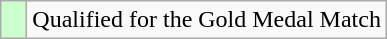<table class="wikitable">
<tr>
<td width=10px bgcolor="#ccffcc"></td>
<td>Qualified for the Gold Medal Match</td>
</tr>
</table>
